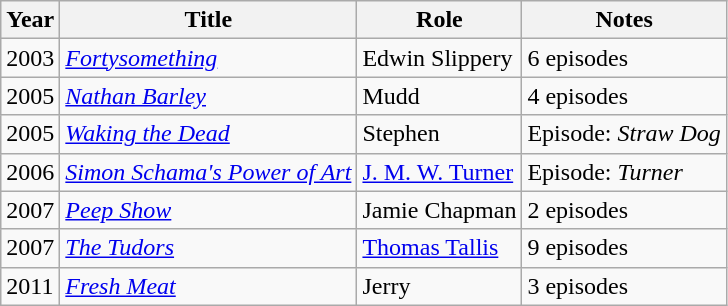<table class="wikitable">
<tr>
<th>Year</th>
<th>Title</th>
<th>Role</th>
<th>Notes</th>
</tr>
<tr>
<td>2003</td>
<td><em><a href='#'>Fortysomething</a></em></td>
<td>Edwin Slippery</td>
<td>6 episodes</td>
</tr>
<tr>
<td>2005</td>
<td><em><a href='#'>Nathan Barley</a></em></td>
<td>Mudd</td>
<td>4 episodes</td>
</tr>
<tr>
<td>2005</td>
<td><em><a href='#'>Waking the Dead</a></em></td>
<td>Stephen</td>
<td>Episode: <em>Straw Dog</em></td>
</tr>
<tr>
<td>2006</td>
<td><em><a href='#'>Simon Schama's Power of Art</a></em></td>
<td><a href='#'>J. M. W. Turner</a></td>
<td>Episode: <em>Turner</em></td>
</tr>
<tr>
<td>2007</td>
<td><em><a href='#'>Peep Show</a></em></td>
<td>Jamie Chapman</td>
<td>2 episodes</td>
</tr>
<tr>
<td>2007</td>
<td><em><a href='#'>The Tudors</a></em></td>
<td><a href='#'>Thomas Tallis</a></td>
<td>9 episodes</td>
</tr>
<tr>
<td>2011</td>
<td><em><a href='#'>Fresh Meat</a></em></td>
<td>Jerry</td>
<td>3 episodes</td>
</tr>
</table>
